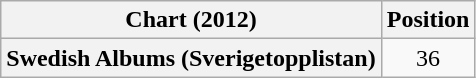<table class="wikitable plainrowheaders" style="text-align:center">
<tr>
<th scope="col">Chart (2012)</th>
<th scope="col">Position</th>
</tr>
<tr>
<th scope="row">Swedish Albums (Sverigetopplistan)</th>
<td>36</td>
</tr>
</table>
